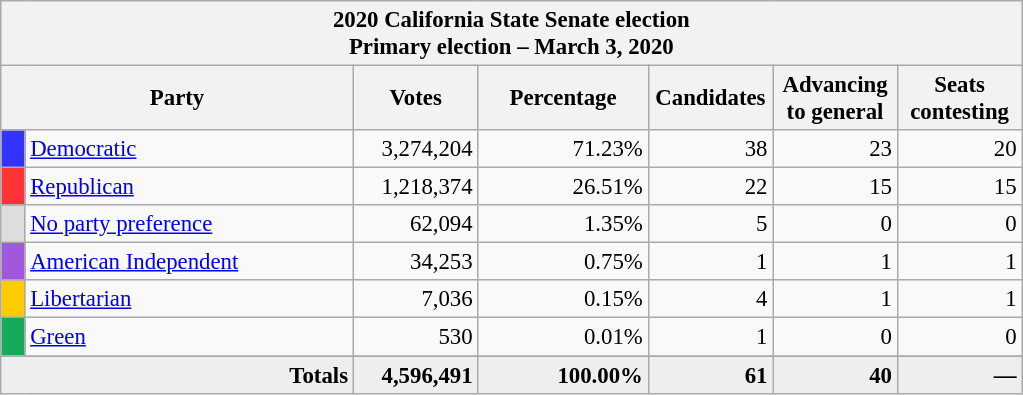<table class="wikitable" style="font-size:95%;">
<tr>
<th colspan="7">2020 California State Senate election<br>Primary election – March 3, 2020</th>
</tr>
<tr>
<th colspan=2 style="width: 15em">Party</th>
<th style="width: 5em">Votes</th>
<th style="width: 7em">Percentage</th>
<th style="width: 5em">Candidates</th>
<th style="width: 5em">Advancing to general</th>
<th style="width: 5em">Seats contesting</th>
</tr>
<tr>
<th style="background-color:#3333FF; width: 3px"></th>
<td style="width: 130px"><a href='#'>Democratic</a></td>
<td align="right">3,274,204</td>
<td align="right">71.23%</td>
<td align="right">38</td>
<td align="right">23</td>
<td align="right">20</td>
</tr>
<tr>
<th style="background-color:#FF3333; width: 3px"></th>
<td style="width: 130px"><a href='#'>Republican</a></td>
<td align="right">1,218,374</td>
<td align="right">26.51%</td>
<td align="right">22</td>
<td align="right">15</td>
<td align="right">15</td>
</tr>
<tr>
<th style="background-color:#DDDDDD; width: 3px"></th>
<td style="width: 130px"><a href='#'>No party preference</a></td>
<td align="right">62,094</td>
<td align="right">1.35%</td>
<td align="right">5</td>
<td align="right">0</td>
<td align="right">0</td>
</tr>
<tr>
<th style="background-color:#A356DE; width: 3px"></th>
<td style="width: 130px"><a href='#'>American Independent</a></td>
<td align="right">34,253</td>
<td align="right">0.75%</td>
<td align="right">1</td>
<td align="right">1</td>
<td align="right">1</td>
</tr>
<tr>
<th style="background-color:#FFCC00; width: 3px"></th>
<td style="width: 130px"><a href='#'>Libertarian</a></td>
<td align="right">7,036</td>
<td align="right">0.15%</td>
<td align="right">4</td>
<td align="right">1</td>
<td align="right">1</td>
</tr>
<tr>
<th style="background-color:#17AA5C; width: 3px"></th>
<td style="width: 130px"><a href='#'>Green</a></td>
<td align="right">530</td>
<td align="right">0.01%</td>
<td align="right">1</td>
<td align="right">0</td>
<td align="right">0</td>
</tr>
<tr>
</tr>
<tr bgcolor="#EEEEEE">
<td colspan="2" align="right"><strong>Totals</strong></td>
<td align="right"><strong>4,596,491</strong></td>
<td align="right"><strong>100.00%</strong></td>
<td align="right"><strong>61</strong></td>
<td align="right"><strong>40</strong></td>
<td align="right"><strong>—</strong></td>
</tr>
</table>
